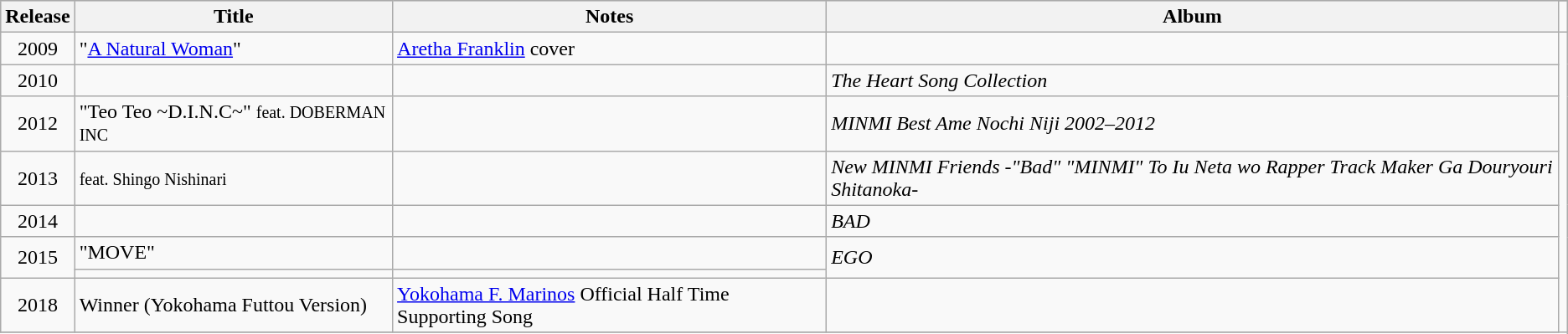<table class="wikitable" style="text-align:center">
<tr bgcolor="#CCCCCC">
<th rowspan="2">Release</th>
<th rowspan="2">Title</th>
<th rowspan="2">Notes</th>
<th rowspan="2">Album</th>
</tr>
<tr>
<td></td>
</tr>
<tr>
<td rowspan="1">2009</td>
<td align="left">"<a href='#'>A Natural Woman</a>"</td>
<td align="left"><a href='#'>Aretha Franklin</a> cover</td>
<td></td>
</tr>
<tr>
<td rowspan="1">2010</td>
<td align="left"></td>
<td align="left"></td>
<td align="left" rowspan="1"><em>The Heart Song Collection</em></td>
</tr>
<tr>
<td rowspan="1">2012</td>
<td align="left">"Teo Teo ~D.I.N.C~" <small>feat. DOBERMAN INC</small></td>
<td align="left"></td>
<td align="left" rowspan="1"><em>MINMI Best Ame Nochi Niji 2002–2012</em></td>
</tr>
<tr>
<td rowspan="1">2013</td>
<td align="left"> <small>feat. Shingo Nishinari</small></td>
<td align="left"></td>
<td align="left" rowspan="1"><em>New MINMI Friends -"Bad" "MINMI" To Iu Neta wo Rapper Track Maker Ga Douryouri Shitanoka-</em></td>
</tr>
<tr>
<td rowspan="1">2014</td>
<td align="left"></td>
<td align="left"></td>
<td align="left" rowspan="1"><em>BAD</em></td>
</tr>
<tr>
<td rowspan="2">2015</td>
<td align="left">"MOVE"</td>
<td align="left"></td>
<td align="left" rowspan="2"><em>EGO</em></td>
</tr>
<tr>
<td align="left"></td>
<td align="left"></td>
</tr>
<tr>
<td rowspan="1">2018</td>
<td align="left">Winner (Yokohama Futtou Version)</td>
<td align="left"><a href='#'>Yokohama F. Marinos</a> Official Half Time Supporting Song</td>
<td></td>
</tr>
<tr>
</tr>
</table>
